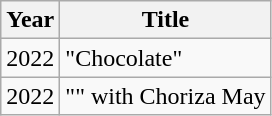<table class="wikitable">
<tr>
<th>Year</th>
<th>Title</th>
</tr>
<tr>
<td>2022</td>
<td>"Chocolate"</td>
</tr>
<tr>
<td>2022</td>
<td>"" with Choriza May</td>
</tr>
</table>
